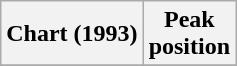<table class="wikitable sortable">
<tr>
<th align="left">Chart (1993)</th>
<th align="center">Peak<br>position</th>
</tr>
<tr>
</tr>
</table>
